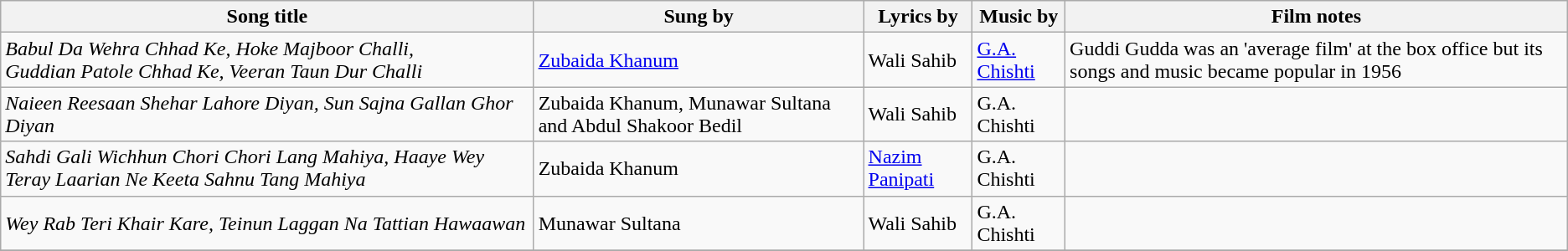<table class= "wikitable">
<tr>
<th>Song title</th>
<th>Sung by</th>
<th>Lyrics by</th>
<th>Music by</th>
<th>Film notes</th>
</tr>
<tr>
<td><em>Babul Da Wehra Chhad Ke, Hoke Majboor Challi,</em><br><em>Guddian Patole Chhad Ke, Veeran Taun Dur Challi</em></td>
<td><a href='#'>Zubaida Khanum</a></td>
<td>Wali Sahib</td>
<td><a href='#'>G.A. Chishti</a></td>
<td>Guddi Gudda was an 'average film' at the box office but its songs and music became popular in 1956</td>
</tr>
<tr>
<td><em>Naieen Reesaan Shehar Lahore Diyan, Sun Sajna Gallan Ghor Diyan</em></td>
<td>Zubaida Khanum, Munawar Sultana and Abdul Shakoor Bedil</td>
<td>Wali Sahib</td>
<td>G.A. Chishti</td>
<td></td>
</tr>
<tr>
<td><em>Sahdi Gali Wichhun Chori Chori Lang Mahiya, Haaye Wey Teray Laarian Ne Keeta Sahnu Tang Mahiya</em></td>
<td>Zubaida Khanum</td>
<td><a href='#'>Nazim Panipati</a></td>
<td>G.A. Chishti</td>
<td></td>
</tr>
<tr>
<td><em>Wey Rab Teri Khair Kare, Teinun Laggan Na Tattian Hawaawan</em></td>
<td>Munawar Sultana</td>
<td>Wali Sahib</td>
<td>G.A. Chishti</td>
<td></td>
</tr>
<tr>
</tr>
</table>
